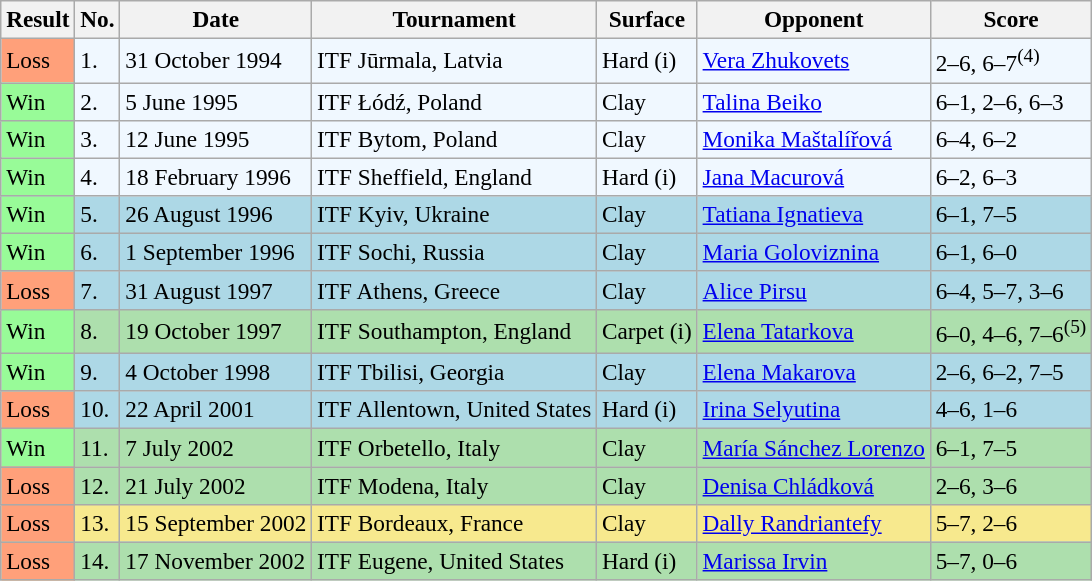<table class="sortable wikitable" style=font-size:97%>
<tr>
<th>Result</th>
<th>No.</th>
<th>Date</th>
<th>Tournament</th>
<th>Surface</th>
<th>Opponent</th>
<th>Score</th>
</tr>
<tr bgcolor="#f0f8ff">
<td style="background:#ffa07a;">Loss</td>
<td>1.</td>
<td>31 October 1994</td>
<td>ITF Jūrmala, Latvia</td>
<td>Hard (i)</td>
<td> <a href='#'>Vera Zhukovets</a></td>
<td>2–6, 6–7<sup>(4)</sup></td>
</tr>
<tr bgcolor="#f0f8ff">
<td style="background:#98fb98;">Win</td>
<td>2.</td>
<td>5 June 1995</td>
<td>ITF Łódź, Poland</td>
<td>Clay</td>
<td> <a href='#'>Talina Beiko</a></td>
<td>6–1, 2–6, 6–3</td>
</tr>
<tr bgcolor="#f0f8ff">
<td style="background:#98fb98;">Win</td>
<td>3.</td>
<td>12 June 1995</td>
<td>ITF Bytom, Poland</td>
<td>Clay</td>
<td> <a href='#'>Monika Maštalířová</a></td>
<td>6–4, 6–2</td>
</tr>
<tr bgcolor="#f0f8ff">
<td style="background:#98fb98;">Win</td>
<td>4.</td>
<td>18 February 1996</td>
<td>ITF Sheffield, England</td>
<td>Hard (i)</td>
<td> <a href='#'>Jana Macurová</a></td>
<td>6–2, 6–3</td>
</tr>
<tr bgcolor="lightblue">
<td style="background:#98fb98;">Win</td>
<td>5.</td>
<td>26 August 1996</td>
<td>ITF Kyiv, Ukraine</td>
<td>Clay</td>
<td> <a href='#'>Tatiana Ignatieva</a></td>
<td>6–1, 7–5</td>
</tr>
<tr bgcolor="lightblue">
<td style="background:#98fb98;">Win</td>
<td>6.</td>
<td>1 September 1996</td>
<td>ITF Sochi, Russia</td>
<td>Clay</td>
<td> <a href='#'>Maria Goloviznina</a></td>
<td>6–1, 6–0</td>
</tr>
<tr bgcolor="lightblue">
<td style="background:#ffa07a;">Loss</td>
<td>7.</td>
<td>31 August 1997</td>
<td>ITF Athens, Greece</td>
<td>Clay</td>
<td> <a href='#'>Alice Pirsu</a></td>
<td>6–4, 5–7, 3–6</td>
</tr>
<tr bgcolor="#ADDFAD">
<td style="background:#98fb98;">Win</td>
<td>8.</td>
<td>19 October 1997</td>
<td>ITF Southampton, England</td>
<td>Carpet (i)</td>
<td> <a href='#'>Elena Tatarkova</a></td>
<td>6–0, 4–6, 7–6<sup>(5)</sup></td>
</tr>
<tr bgcolor="lightblue">
<td style="background:#98fb98;">Win</td>
<td>9.</td>
<td>4 October 1998</td>
<td>ITF Tbilisi, Georgia</td>
<td>Clay</td>
<td> <a href='#'>Elena Makarova</a></td>
<td>2–6, 6–2, 7–5</td>
</tr>
<tr bgcolor="lightblue">
<td style="background:#ffa07a;">Loss</td>
<td>10.</td>
<td>22 April 2001</td>
<td>ITF Allentown, United States</td>
<td>Hard (i)</td>
<td> <a href='#'>Irina Selyutina</a></td>
<td>4–6, 1–6</td>
</tr>
<tr bgcolor="#ADDFAD">
<td style="background:#98fb98;">Win</td>
<td>11.</td>
<td>7 July 2002</td>
<td>ITF Orbetello, Italy</td>
<td>Clay</td>
<td> <a href='#'>María Sánchez Lorenzo</a></td>
<td>6–1, 7–5</td>
</tr>
<tr bgcolor="#ADDFAD">
<td style="background:#ffa07a;">Loss</td>
<td>12.</td>
<td>21 July 2002</td>
<td>ITF Modena, Italy</td>
<td>Clay</td>
<td> <a href='#'>Denisa Chládková</a></td>
<td>2–6, 3–6</td>
</tr>
<tr bgcolor="#F7E98E">
<td style="background:#ffa07a;">Loss</td>
<td>13.</td>
<td>15 September 2002</td>
<td>ITF Bordeaux, France</td>
<td>Clay</td>
<td> <a href='#'>Dally Randriantefy</a></td>
<td>5–7, 2–6</td>
</tr>
<tr bgcolor="#ADDFAD">
<td style="background:#ffa07a;">Loss</td>
<td>14.</td>
<td>17 November 2002</td>
<td>ITF Eugene, United States</td>
<td>Hard (i)</td>
<td> <a href='#'>Marissa Irvin</a></td>
<td>5–7, 0–6</td>
</tr>
</table>
